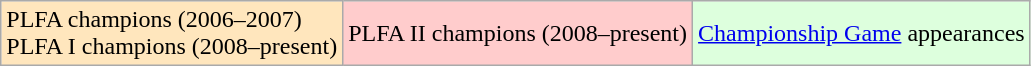<table class="wikitable">
<tr>
<td bgcolor="#FFE6BD">PLFA champions (2006–2007)<br> PLFA I champions (2008–present)</td>
<td bgcolor="#FFCCCC">PLFA II champions (2008–present)</td>
<td bgcolor="#ddffdd"><a href='#'>Championship Game</a> appearances</td>
</tr>
</table>
